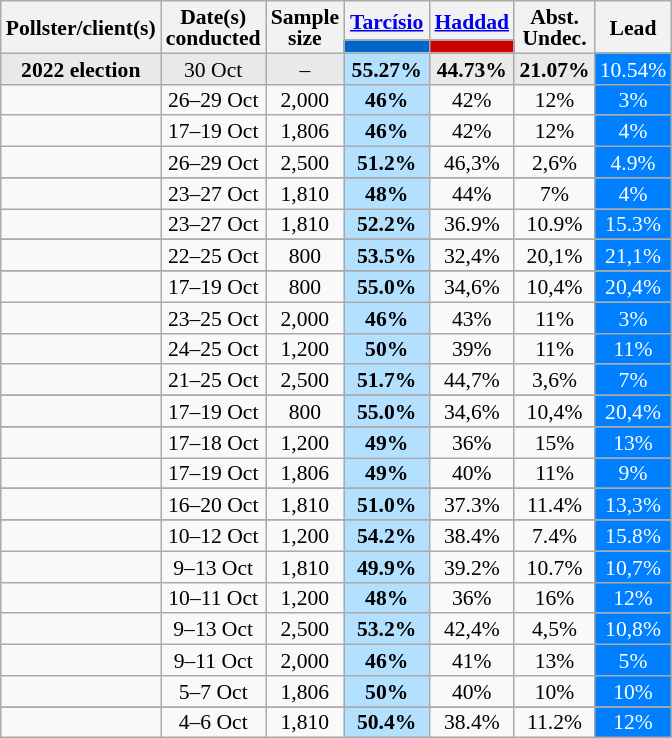<table class="wikitable sortable" style="text-align:center;font-size:90%;line-height:14px;">
<tr>
<th rowspan="2">Pollster/client(s)</th>
<th rowspan="2">Date(s)<br>conducted</th>
<th rowspan="2" data-sort-type="number">Sample<br>size</th>
<th class="unsortable" style="width:50px;"><a href='#'>Tarcísio</a><br></th>
<th class="unsortable" style="width:50px;"><a href='#'>Haddad</a><br></th>
<th rowspan="2" class="unsortable">Abst.<br>Undec.</th>
<th rowspan="2" data-sort-type="number">Lead</th>
</tr>
<tr>
<th data-sort-type="number" class="sortable" style="background:#0066CC;"></th>
<th data-sort-type="number" class="sortable" style="background:#CC0000;"></th>
</tr>
<tr style="background:#E9E9E9;">
<td><strong>2022 election</strong></td>
<td>30 Oct</td>
<td>–</td>
<td style="background:#B3E0FF;"><strong>55.27%</strong></td>
<td><strong>44.73%</strong></td>
<td><strong>21.07%</strong></td>
<td style="background:#0080FF;color:#FFFFFF;">10.54%</td>
</tr>
<tr>
<td></td>
<td>26–29 Oct</td>
<td>2,000</td>
<td style="background:#B3E0FF;"><strong>46%</strong></td>
<td>42%</td>
<td>12%</td>
<td style="background:#0080FF;color:#FFFFFF;">3%</td>
</tr>
<tr>
<td><br></td>
<td>17–19 Oct</td>
<td>1,806</td>
<td style="background:#B3E0FF;"><strong>46%</strong></td>
<td>42%</td>
<td>12%</td>
<td style="background:#0080FF;color:#FFFFFF;">4%</td>
</tr>
<tr>
<td></td>
<td>26–29 Oct</td>
<td>2,500</td>
<td style="background:#B3E0FF;"><strong>51.2%</strong></td>
<td>46,3%</td>
<td>2,6%</td>
<td style="background:#0080FF;color:#FFFFFF;">4.9%</td>
</tr>
<tr>
</tr>
<tr>
<td></td>
<td>23–27 Oct</td>
<td>1,810</td>
<td style="background:#B3E0FF;"><strong>48%</strong></td>
<td>44%</td>
<td>7%</td>
<td style="background:#0080FF;color:#FFFFFF;">4%</td>
</tr>
<tr>
<td></td>
<td>23–27 Oct</td>
<td>1,810</td>
<td style="background:#B3E0FF;"><strong>52.2%</strong></td>
<td>36.9%</td>
<td>10.9%</td>
<td style="background:#0080FF;color:#FFFFFF;">15.3%</td>
</tr>
<tr>
</tr>
<tr>
<td></td>
<td>22–25 Oct</td>
<td>800</td>
<td style="background:#B3E0FF;"><strong>53.5%</strong></td>
<td>32,4%</td>
<td>20,1%</td>
<td style="background:#0080FF;color:#FFFFFF;">21,1%</td>
</tr>
<tr>
</tr>
<tr>
<td></td>
<td>17–19 Oct</td>
<td>800</td>
<td style="background:#B3E0FF;"><strong>55.0%</strong></td>
<td>34,6%</td>
<td>10,4%</td>
<td style="background:#0080FF;color:#FFFFFF;">20,4%</td>
</tr>
<tr>
<td></td>
<td>23–25 Oct</td>
<td>2,000</td>
<td style="background:#B3E0FF;"><strong>46%</strong></td>
<td>43%</td>
<td>11%</td>
<td style="background:#0080FF;color:#FFFFFF;">3%</td>
</tr>
<tr>
<td></td>
<td>24–25 Oct</td>
<td>1,200</td>
<td style="background:#B3E0FF;"><strong>50%</strong></td>
<td>39%</td>
<td>11%</td>
<td style="background:#0080FF;color:#FFFFFF;">11%</td>
</tr>
<tr>
<td></td>
<td>21–25 Oct</td>
<td>2,500</td>
<td style="background:#B3E0FF;"><strong>51.7%</strong></td>
<td>44,7%</td>
<td>3,6%</td>
<td style="background:#0080FF;color:#FFFFFF;">7%</td>
</tr>
<tr>
</tr>
<tr>
<td></td>
<td>17–19 Oct</td>
<td>800</td>
<td style="background:#B3E0FF;"><strong>55.0%</strong></td>
<td>34,6%</td>
<td>10,4%</td>
<td style="background:#0080FF;color:#FFFFFF;">20,4%</td>
</tr>
<tr>
</tr>
<tr>
<td></td>
<td>17–18 Oct</td>
<td>1,200</td>
<td style="background:#B3E0FF;"><strong>49%</strong></td>
<td>36%</td>
<td>15%</td>
<td style="background:#0080FF;color:#FFFFFF;">13%</td>
</tr>
<tr>
<td></td>
<td>17–19 Oct</td>
<td>1,806</td>
<td style="background:#B3E0FF;"><strong>49%</strong></td>
<td>40%</td>
<td>11%</td>
<td style="background:#0080FF;color:#FFFFFF;">9%</td>
</tr>
<tr>
</tr>
<tr>
<td></td>
<td>16–20 Oct</td>
<td>1,810</td>
<td style="background:#B3E0FF;"><strong>51.0%</strong></td>
<td>37.3%</td>
<td>11.4%</td>
<td style="background:#0080FF;color:#FFFFFF;">13,3%</td>
</tr>
<tr>
</tr>
<tr>
<td></td>
<td>10–12 Oct</td>
<td>1,200</td>
<td style="background:#B3E0FF;"><strong>54.2%</strong></td>
<td>38.4%</td>
<td>7.4%</td>
<td style="background:#0080FF;color:#FFFFFF;">15.8%</td>
</tr>
<tr>
<td></td>
<td>9–13 Oct</td>
<td>1,810</td>
<td style="background:#B3E0FF;"><strong>49.9%</strong></td>
<td>39.2%</td>
<td>10.7%</td>
<td style="background:#0080FF;color:#FFFFFF;">10,7%</td>
</tr>
<tr>
<td></td>
<td>10–11 Oct</td>
<td>1,200</td>
<td style="background:#B3E0FF;"><strong>48%</strong></td>
<td>36%</td>
<td>16%</td>
<td style="background:#0080FF;color:#FFFFFF;">12%</td>
</tr>
<tr>
<td></td>
<td>9–13 Oct</td>
<td>2,500</td>
<td style="background:#B3E0FF;"><strong>53.2%</strong></td>
<td>42,4%</td>
<td>4,5%</td>
<td style="background:#0080FF;color:#FFFFFF;">10,8%</td>
</tr>
<tr>
<td></td>
<td>9–11 Oct</td>
<td>2,000</td>
<td style="background:#B3E0FF;"><strong>46%</strong></td>
<td>41%</td>
<td>13%</td>
<td style="background:#0080FF;color:#FFFFFF;">5%</td>
</tr>
<tr>
<td></td>
<td>5–7 Oct</td>
<td>1,806</td>
<td style="background:#B3E0FF;"><strong>50%</strong></td>
<td>40%</td>
<td>10%</td>
<td style="background:#0080FF;color:#FFFFFF;">10%</td>
</tr>
<tr>
</tr>
<tr>
<td></td>
<td>4–6 Oct</td>
<td>1,810</td>
<td style="background:#B3E0FF;"><strong>50.4%</strong></td>
<td>38.4%</td>
<td>11.2%</td>
<td style="background:#0080FF;color:#FFFFFF;">12%</td>
</tr>
</table>
